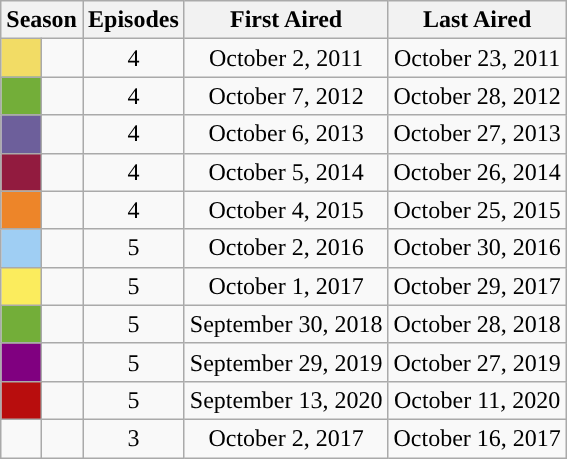<table class="wikitable sortable">
<tr>
<th colspan="2">Season</th>
<th>Episodes</th>
<th>First Aired</th>
<th>Last Aired</th>
</tr>
<tr>
<td height="5px" bgcolor="#f2dc65"></td>
<td align="center"></td>
<td align="center">4</td>
<td align="center">October 2, 2011</td>
<td align="center">October 23, 2011</td>
</tr>
<tr>
<td height="5px" bgcolor="#73ae39"></td>
<td align="center"></td>
<td align="center">4</td>
<td align="center">October 7, 2012</td>
<td align="center">October 28, 2012</td>
</tr>
<tr>
<td height="5px" bgcolor="#6d5f9b"></td>
<td align="center"></td>
<td align="center">4</td>
<td align="center">October 6, 2013</td>
<td align="center">October 27, 2013</td>
</tr>
<tr>
<td height="5px" bgcolor="#921b3f"></td>
<td align="center"></td>
<td align="center">4</td>
<td align="center">October 5, 2014</td>
<td align="center">October 26, 2014</td>
</tr>
<tr>
<td height="5px" bgcolor="#ed8529"></td>
<td align="center"></td>
<td align="center">4</td>
<td align="center">October 4, 2015</td>
<td align="center">October 25, 2015</td>
</tr>
<tr>
<td height="5px" bgcolor="#9fcef3"></td>
<td align="center"></td>
<td align="center">5</td>
<td align="center">October 2, 2016</td>
<td align="center">October 30, 2016</td>
</tr>
<tr>
<td height="5px" bgcolor="#FBEC5D"></td>
<td align="center"></td>
<td align="center">5</td>
<td align="center">October 1, 2017</td>
<td align="center">October 29, 2017</td>
</tr>
<tr>
<td height="5px" bgcolor="#73ae39"></td>
<td align="center"></td>
<td align="center">5</td>
<td align="center">September 30, 2018</td>
<td align="center">October 28, 2018</td>
</tr>
<tr>
<td height="5px" bgcolor="#800080"></td>
<td align="center"></td>
<td align="center">5</td>
<td align="center">September 29, 2019</td>
<td align="center">October 27, 2019</td>
</tr>
<tr>
<td height="5px" bgcolor="#b80d0d"></td>
<td align="center"></td>
<td align="center">5</td>
<td align="center">September 13, 2020</td>
<td align="center">October 11, 2020</td>
</tr>
<tr>
<td height="5px"></td>
<td align="center"></td>
<td align="center">3</td>
<td align="center">October 2, 2017</td>
<td align="center">October 16, 2017</td>
</tr>
</table>
